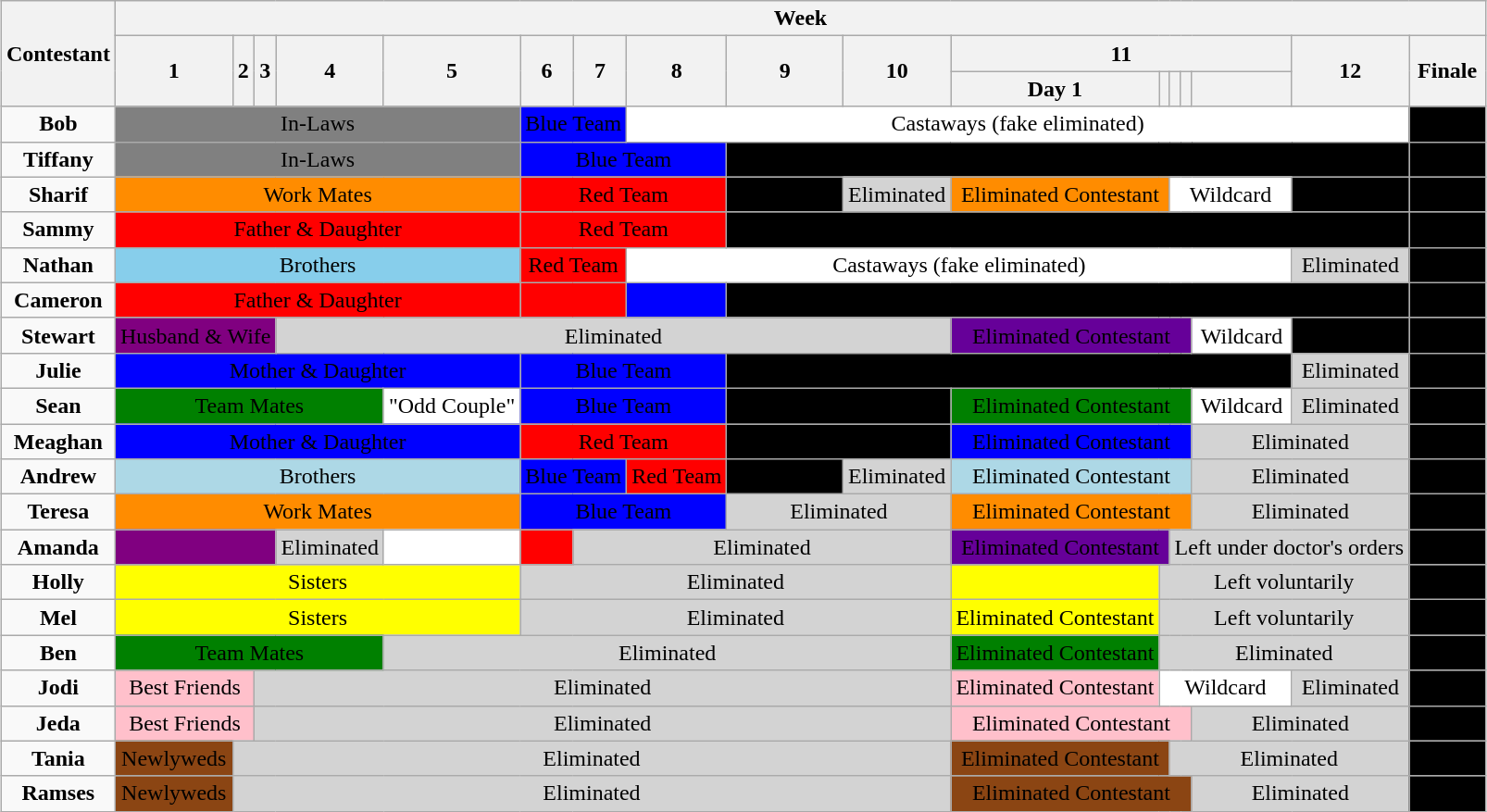<table class="wikitable"  style="text-align:center; margin:auto;">
<tr>
<th rowspan=3>Contestant</th>
<th colspan=17>Week</th>
</tr>
<tr>
<th rowspan=2>1</th>
<th rowspan=2>2</th>
<th rowspan=2>3</th>
<th rowspan=2>4</th>
<th rowspan=2>5</th>
<th rowspan=2>6</th>
<th rowspan=2>7</th>
<th rowspan=2>8</th>
<th rowspan=2>9</th>
<th rowspan=2>10</th>
<th colspan=5>11</th>
<th rowspan=2>12</th>
<th rowspan=2>Finale</th>
</tr>
<tr>
<th>Day 1</th>
<th></th>
<th></th>
<th></th>
<th></th>
</tr>
<tr>
<td><strong>Bob</strong></td>
<td style="background:gray;" colspan="5">In-Laws</td>
<td style="background:blue;" colspan="2"><span>Blue Team</span></td>
<td style="background:white;" colspan="9">Castaways (fake eliminated)</td>
<td style="background:black;"><span>Finalist</span></td>
</tr>
<tr>
<td><strong>Tiffany</strong></td>
<td style="background:gray;" colspan="5">In-Laws</td>
<td style="background:blue;" colspan="3"><span>Blue Team</span></td>
<td style="background:black;" colspan="8"><span>Black Team</span></td>
<td style="background:black;"><span>Finalist</span></td>
</tr>
<tr>
<td><strong>Sharif</strong></td>
<td style="background:darkorange;" colspan="5">Work Mates</td>
<td style="background:red;" colspan="3"><span>Red Team</span></td>
<td style="background:black;"><span></span></td>
<td style="background:lightgrey;">Eliminated</td>
<td style="background:darkorange;" colspan="2">Eliminated Contestant</td>
<td style="background:white;" colspan="3">Wildcard</td>
<td style="background:black;"><span></span></td>
<td style="background:black;"><span>Finalist</span></td>
</tr>
<tr>
<td><strong>Sammy</strong></td>
<td style="background:red;" colspan="5"><span>Father & Daughter</span></td>
<td style="background:red;" colspan="3"><span>Red Team</span></td>
<td style="background:black;" colspan="8"><span>Black Team</span></td>
<td style="background:black;"><span>Finalist</span></td>
</tr>
<tr>
<td><strong>Nathan</strong></td>
<td style="background:skyblue;" colspan="5">Brothers</td>
<td style="background:red;" colspan="2"><span>Red Team</span></td>
<td style="background:white;" colspan="8">Castaways (fake eliminated)</td>
<td style="background:lightgrey;">Eliminated</td>
<td style="background:black;"><span></span></td>
</tr>
<tr>
<td><strong>Cameron</strong></td>
<td style="background:red;" colspan="5"><span>Father & Daughter</span></td>
<td style="background:red;" colspan="2"><span></span></td>
<td style="background:blue;"><span></span></td>
<td style="background:black;" colspan="8"><span>Black Team</span></td>
<td style="background:black;"><span></span></td>
</tr>
<tr>
<td><strong>Stewart</strong></td>
<td style="background:purple;" colspan="3"><span>Husband & Wife</span></td>
<td style="background:lightgrey;" colspan="7">Eliminated</td>
<td style="background:#609;" colspan="4"><span>Eliminated Contestant</span></td>
<td style="background:white;">Wildcard</td>
<td style="background:black;"><span></span></td>
<td style="background:black;"><span></span></td>
</tr>
<tr>
<td><strong>Julie</strong></td>
<td style="background:blue;" colspan="5"><span>Mother & Daughter</span></td>
<td style="background:blue;" colspan="3"><span>Blue Team</span></td>
<td style="background:black;" colspan="7"><span>Black Team</span></td>
<td style="background:lightgrey;">Eliminated</td>
<td style="background:black;"><span></span></td>
</tr>
<tr>
<td><strong>Sean</strong></td>
<td style="background:green;" colspan="4"><span>Team Mates</span></td>
<td style="background:white;">"Odd Couple"</td>
<td style="background:blue;" colspan="3"><span>Blue Team</span></td>
<td style="background:black;" colspan="2"><span>Black Team</span></td>
<td style="background:green;" colspan="4"><span>Eliminated Contestant</span></td>
<td style="background:white;">Wildcard</td>
<td style="background:lightgrey;">Eliminated</td>
<td style="background:black;"><span></span></td>
</tr>
<tr>
<td><strong>Meaghan</strong></td>
<td style="background:blue;" colspan="5"><span>Mother & Daughter</span></td>
<td style="background:red;" colspan="3"><span>Red Team</span></td>
<td style="background:black;" colspan="2"><span>Black Team</span></td>
<td style="background:blue;" colspan="4"><span>Eliminated Contestant</span></td>
<td style="background:lightgrey;" colspan="2">Eliminated</td>
<td style="background:black;"><span></span></td>
</tr>
<tr>
<td><strong>Andrew</strong></td>
<td style="background:lightblue;" colspan="5">Brothers</td>
<td style="background:blue;" colspan="2"><span>Blue Team</span></td>
<td style="background:red;"><span>Red Team</span></td>
<td style="background:black;"><span>Black Team</span></td>
<td style="background:lightgrey;">Eliminated</td>
<td style="background:lightblue;" colspan="4">Eliminated Contestant</td>
<td style="background:lightgrey;" colspan="2">Eliminated</td>
<td style="background:black;"><span></span></td>
</tr>
<tr>
<td><strong>Teresa</strong></td>
<td style="background:darkorange;" colspan="5">Work Mates</td>
<td style="background:blue;" colspan="3"><span>Blue Team</span></td>
<td style="background:lightgrey;" colspan="2">Eliminated</td>
<td style="background:darkorange;" colspan="4">Eliminated Contestant</td>
<td style="background:lightgrey;" colspan="2">Eliminated</td>
<td style="background:black;"><span></span></td>
</tr>
<tr>
<td><strong>Amanda</strong></td>
<td style="background:purple;" colspan="3"><span></span></td>
<td style="background:lightgrey;">Eliminated</td>
<td style="background:white;"></td>
<td style="background:red;"><span></span></td>
<td style="background:lightgrey;" colspan="4">Eliminated</td>
<td style="background:#609;" colspan="2"><span>Eliminated Contestant</span></td>
<td style="background:lightgrey;" colspan="4">Left under doctor's orders</td>
<td style="background:black;"><span></span></td>
</tr>
<tr>
<td><strong>Holly</strong></td>
<td style="background:yellow;" colspan="5">Sisters</td>
<td style="background:lightgrey;" colspan="5">Eliminated</td>
<td style="background:yellow;"></td>
<td style="background:lightgrey;" colspan="5">Left voluntarily</td>
<td style="background:black;"><span></span></td>
</tr>
<tr>
<td><strong>Mel</strong></td>
<td style="background:yellow;" colspan="5">Sisters</td>
<td style="background:lightgrey;" colspan="5">Eliminated</td>
<td style="background:yellow;">Eliminated Contestant</td>
<td style="background:lightgrey;" colspan="5">Left voluntarily</td>
<td style="background:black;"><span></span></td>
</tr>
<tr>
<td><strong>Ben</strong></td>
<td style="background:green;" colspan="4"><span>Team Mates</span></td>
<td style="background:lightgrey;" colspan="6">Eliminated</td>
<td style="background:green;"><span>Eliminated Contestant</span></td>
<td style="background:lightgrey;" colspan="5">Eliminated</td>
<td style="background:black;"><span></span></td>
</tr>
<tr>
<td><strong>Jodi</strong></td>
<td style="background:pink;" colspan="2">Best Friends</td>
<td style="background:lightgrey;" colspan="8">Eliminated</td>
<td style="background:pink;">Eliminated Contestant</td>
<td style="background:white;" colspan="4">Wildcard</td>
<td style="background:lightgrey;">Eliminated</td>
<td style="background:black;"><span></span></td>
</tr>
<tr>
<td><strong>Jeda</strong></td>
<td style="background:pink;" colspan="2">Best Friends</td>
<td style="background:lightgrey;" colspan="8">Eliminated</td>
<td style="background:pink;" colspan="4">Eliminated Contestant</td>
<td style="background:lightgrey;" colspan="2">Eliminated</td>
<td style="background:black;"><span></span></td>
</tr>
<tr>
<td><strong>Tania</strong></td>
<td style="background:saddlebrown;"><span>Newlyweds</span></td>
<td style="background:lightgrey;" colspan="9">Eliminated</td>
<td style="background:saddlebrown;" colspan="2"><span>Eliminated Contestant</span></td>
<td style="background:lightgrey;" colspan="4">Eliminated</td>
<td style="background:black;"><span></span></td>
</tr>
<tr>
<td><strong>Ramses</strong></td>
<td style="background:saddlebrown;"><span>Newlyweds</span></td>
<td style="background:lightgrey;" colspan="9">Eliminated</td>
<td style="background:saddlebrown;" colspan="4"><span>Eliminated Contestant</span></td>
<td style="background:lightgrey;" colspan="2">Eliminated</td>
<td style="background:black;"><span></span></td>
</tr>
</table>
